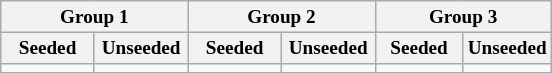<table class="wikitable" style="font-size:80%">
<tr>
<th colspan=2>Group 1</th>
<th colspan=2>Group 2</th>
<th colspan=2>Group 3</th>
</tr>
<tr>
<th width=17%>Seeded</th>
<th width=17%>Unseeded</th>
<th width=17%>Seeded</th>
<th width=17%>Unseeded</th>
<th width=16%>Seeded</th>
<th width=16%>Unseeded</th>
</tr>
<tr>
<td valign=top></td>
<td valign=top></td>
<td valign=top></td>
<td valign=top></td>
<td valign=top></td>
<td valign=top></td>
</tr>
</table>
